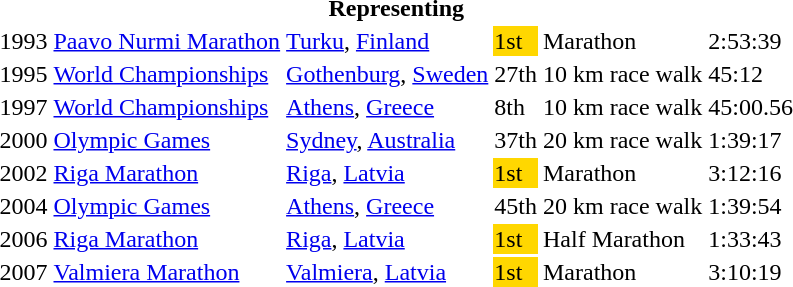<table>
<tr>
<th colspan="6">Representing </th>
</tr>
<tr>
<td>1993</td>
<td><a href='#'>Paavo Nurmi Marathon</a></td>
<td><a href='#'>Turku</a>, <a href='#'>Finland</a></td>
<td bgcolor="gold">1st</td>
<td>Marathon</td>
<td>2:53:39</td>
</tr>
<tr>
<td>1995</td>
<td><a href='#'>World Championships</a></td>
<td><a href='#'>Gothenburg</a>, <a href='#'>Sweden</a></td>
<td>27th</td>
<td>10 km race walk</td>
<td>45:12</td>
</tr>
<tr>
<td>1997</td>
<td><a href='#'>World Championships</a></td>
<td><a href='#'>Athens</a>, <a href='#'>Greece</a></td>
<td>8th</td>
<td>10 km race walk</td>
<td>45:00.56</td>
</tr>
<tr>
<td>2000</td>
<td><a href='#'>Olympic Games</a></td>
<td><a href='#'>Sydney</a>, <a href='#'>Australia</a></td>
<td>37th</td>
<td>20 km race walk</td>
<td>1:39:17</td>
</tr>
<tr>
<td>2002</td>
<td><a href='#'>Riga Marathon</a></td>
<td><a href='#'>Riga</a>, <a href='#'>Latvia</a></td>
<td bgcolor="gold">1st</td>
<td>Marathon</td>
<td>3:12:16</td>
</tr>
<tr>
<td>2004</td>
<td><a href='#'>Olympic Games</a></td>
<td><a href='#'>Athens</a>, <a href='#'>Greece</a></td>
<td>45th</td>
<td>20 km race walk</td>
<td>1:39:54</td>
</tr>
<tr>
<td>2006</td>
<td><a href='#'>Riga Marathon</a></td>
<td><a href='#'>Riga</a>, <a href='#'>Latvia</a></td>
<td bgcolor="gold">1st</td>
<td>Half Marathon</td>
<td>1:33:43</td>
</tr>
<tr>
<td>2007</td>
<td><a href='#'>Valmiera Marathon</a></td>
<td><a href='#'>Valmiera</a>, <a href='#'>Latvia</a></td>
<td bgcolor="gold">1st</td>
<td>Marathon</td>
<td>3:10:19</td>
</tr>
</table>
